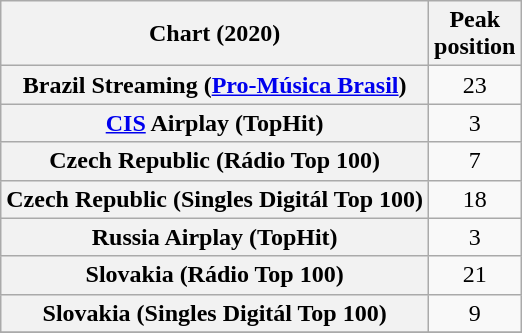<table class="wikitable sortable plainrowheaders" style="text-align:center">
<tr>
<th scope="col">Chart (2020)</th>
<th scope="col">Peak<br>position</th>
</tr>
<tr>
<th scope="row">Brazil Streaming (<a href='#'>Pro-Música Brasil</a>)</th>
<td>23</td>
</tr>
<tr>
<th scope="row"><a href='#'>CIS</a> Airplay (TopHit)</th>
<td>3</td>
</tr>
<tr>
<th scope="row">Czech Republic (Rádio Top 100)</th>
<td>7</td>
</tr>
<tr>
<th scope="row">Czech Republic (Singles Digitál Top 100)</th>
<td>18</td>
</tr>
<tr>
<th scope="row">Russia Airplay (TopHit)</th>
<td>3</td>
</tr>
<tr>
<th scope="row">Slovakia (Rádio Top 100)</th>
<td>21</td>
</tr>
<tr>
<th scope="row">Slovakia (Singles Digitál Top 100)</th>
<td>9</td>
</tr>
<tr>
</tr>
</table>
